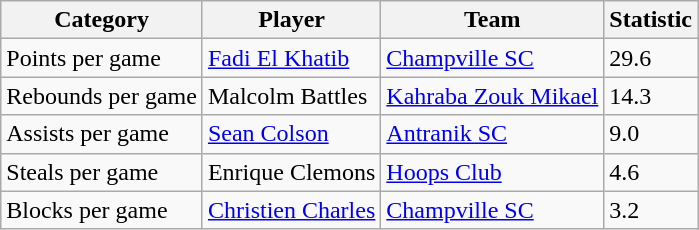<table class="wikitable">
<tr>
<th>Category</th>
<th>Player</th>
<th>Team</th>
<th>Statistic</th>
</tr>
<tr>
<td>Points per game</td>
<td><a href='#'>Fadi El Khatib</a></td>
<td><a href='#'>Champville SC</a></td>
<td>29.6</td>
</tr>
<tr>
<td>Rebounds per game</td>
<td>Malcolm Battles</td>
<td><a href='#'>Kahraba Zouk Mikael</a></td>
<td>14.3</td>
</tr>
<tr>
<td>Assists per game</td>
<td><a href='#'>Sean Colson</a></td>
<td><a href='#'>Antranik SC</a></td>
<td>9.0</td>
</tr>
<tr>
<td>Steals per game</td>
<td>Enrique Clemons</td>
<td><a href='#'>Hoops Club</a></td>
<td>4.6</td>
</tr>
<tr>
<td>Blocks per game</td>
<td><a href='#'>Christien Charles</a></td>
<td><a href='#'>Champville SC</a></td>
<td>3.2</td>
</tr>
</table>
